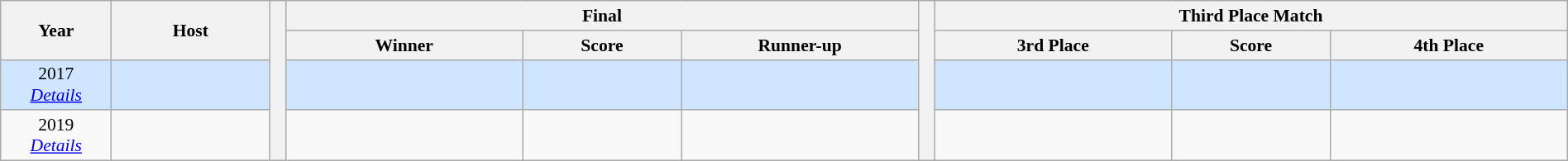<table class="wikitable" style="font-size: 90%; text-align: center; width: 100%;">
<tr>
<th rowspan="2" width="7%">Year</th>
<th rowspan="2" width="10%">Host</th>
<th width="1%" rowspan="15"></th>
<th colspan="3">Final</th>
<th width="1%" rowspan="15"></th>
<th colspan="3">Third Place Match</th>
</tr>
<tr>
<th width="15%">Winner</th>
<th width="10%">Score</th>
<th width="15%">Runner-up</th>
<th width="15%">3rd Place</th>
<th width="10%">Score</th>
<th width="15%">4th Place</th>
</tr>
<tr style="background: #D0E6FF;">
<td>2017<br><em><a href='#'>Details</a></em></td>
<td align=left></td>
<td><strong></strong></td>
<td></td>
<td></td>
<td></td>
<td></td>
<td></td>
</tr>
<tr>
<td>2019<br><em><a href='#'>Details</a></em></td>
<td align=left></td>
<td><strong></strong></td>
<td></td>
<td></td>
<td></td>
<td></td>
<td></td>
</tr>
</table>
